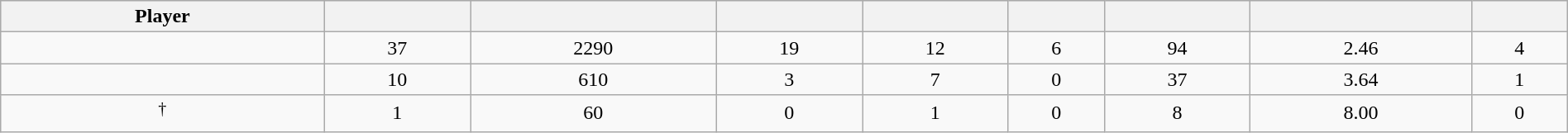<table class="wikitable sortable" style="width:100%;">
<tr style="text-align:center; background:#ddd;">
<th>Player</th>
<th></th>
<th></th>
<th></th>
<th></th>
<th></th>
<th></th>
<th></th>
<th></th>
</tr>
<tr align=center>
<td></td>
<td>37</td>
<td>2290</td>
<td>19</td>
<td>12</td>
<td>6</td>
<td>94</td>
<td>2.46</td>
<td>4</td>
</tr>
<tr align=center>
<td></td>
<td>10</td>
<td>610</td>
<td>3</td>
<td>7</td>
<td>0</td>
<td>37</td>
<td>3.64</td>
<td>1</td>
</tr>
<tr align=center>
<td><sup>†</sup></td>
<td>1</td>
<td>60</td>
<td>0</td>
<td>1</td>
<td>0</td>
<td>8</td>
<td>8.00</td>
<td>0</td>
</tr>
</table>
